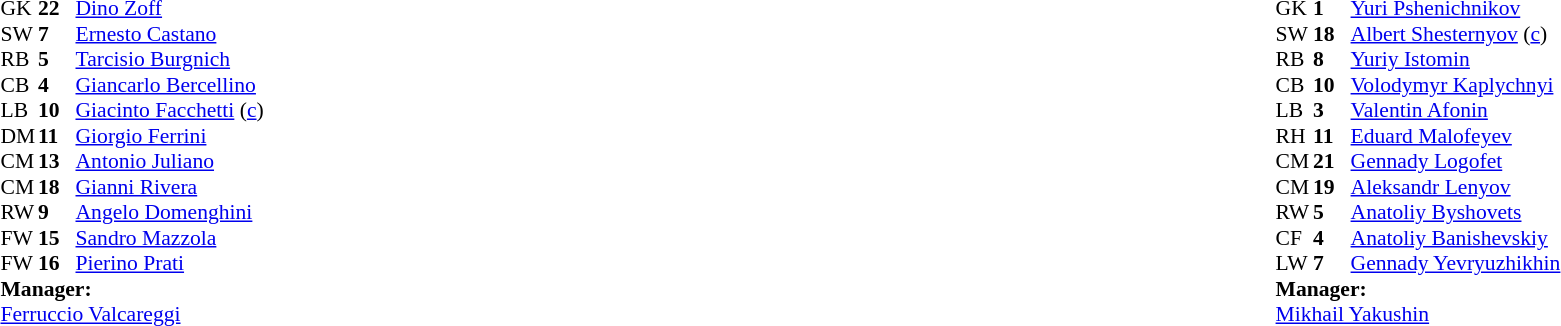<table style="width:100%;">
<tr>
<td style="vertical-align:top; width:40%;"><br><table style="font-size:90%" cellspacing="0" cellpadding="0">
<tr>
<th width="25"></th>
<th width="25"></th>
</tr>
<tr>
<td>GK</td>
<td><strong>22</strong></td>
<td><a href='#'>Dino Zoff</a></td>
</tr>
<tr>
<td>SW</td>
<td><strong>7</strong></td>
<td><a href='#'>Ernesto Castano</a></td>
</tr>
<tr>
<td>RB</td>
<td><strong>5</strong></td>
<td><a href='#'>Tarcisio Burgnich</a></td>
</tr>
<tr>
<td>CB</td>
<td><strong>4</strong></td>
<td><a href='#'>Giancarlo Bercellino</a></td>
</tr>
<tr>
<td>LB</td>
<td><strong>10</strong></td>
<td><a href='#'>Giacinto Facchetti</a> (<a href='#'>c</a>)</td>
</tr>
<tr>
<td>DM</td>
<td><strong>11</strong></td>
<td><a href='#'>Giorgio Ferrini</a></td>
</tr>
<tr>
<td>CM</td>
<td><strong>13</strong></td>
<td><a href='#'>Antonio Juliano</a></td>
</tr>
<tr>
<td>CM</td>
<td><strong>18</strong></td>
<td><a href='#'>Gianni Rivera</a></td>
</tr>
<tr>
<td>RW</td>
<td><strong>9</strong></td>
<td><a href='#'>Angelo Domenghini</a></td>
</tr>
<tr>
<td>FW</td>
<td><strong>15</strong></td>
<td><a href='#'>Sandro Mazzola</a></td>
</tr>
<tr>
<td>FW</td>
<td><strong>16</strong></td>
<td><a href='#'>Pierino Prati</a></td>
</tr>
<tr>
<td colspan=3><strong>Manager:</strong></td>
</tr>
<tr>
<td colspan=3><a href='#'>Ferruccio Valcareggi</a></td>
</tr>
</table>
</td>
<td valign="top"></td>
<td style="vertical-align:top; width:50%;"><br><table style="font-size:90%; margin:auto;" cellspacing="0" cellpadding="0">
<tr>
<th width=25></th>
<th width=25></th>
</tr>
<tr>
<td>GK</td>
<td><strong>1</strong></td>
<td><a href='#'>Yuri Pshenichnikov</a></td>
</tr>
<tr>
<td>SW</td>
<td><strong>18</strong></td>
<td><a href='#'>Albert Shesternyov</a> (<a href='#'>c</a>)</td>
</tr>
<tr>
<td>RB</td>
<td><strong>8</strong></td>
<td><a href='#'>Yuriy Istomin</a></td>
</tr>
<tr>
<td>CB</td>
<td><strong>10</strong></td>
<td><a href='#'>Volodymyr Kaplychnyi</a></td>
</tr>
<tr>
<td>LB</td>
<td><strong>3</strong></td>
<td><a href='#'>Valentin Afonin</a></td>
</tr>
<tr>
<td>RH</td>
<td><strong>11</strong></td>
<td><a href='#'>Eduard Malofeyev</a></td>
</tr>
<tr>
<td>CM</td>
<td><strong>21</strong></td>
<td><a href='#'>Gennady Logofet</a></td>
</tr>
<tr>
<td>CM</td>
<td><strong>19</strong></td>
<td><a href='#'>Aleksandr Lenyov</a></td>
</tr>
<tr>
<td>RW</td>
<td><strong>5</strong></td>
<td><a href='#'>Anatoliy Byshovets</a></td>
</tr>
<tr>
<td>CF</td>
<td><strong>4</strong></td>
<td><a href='#'>Anatoliy Banishevskiy</a></td>
</tr>
<tr>
<td>LW</td>
<td><strong>7</strong></td>
<td><a href='#'>Gennady Yevryuzhikhin</a></td>
</tr>
<tr>
<td colspan=3><strong>Manager:</strong></td>
</tr>
<tr>
<td colspan=3><a href='#'>Mikhail Yakushin</a></td>
</tr>
</table>
</td>
</tr>
</table>
